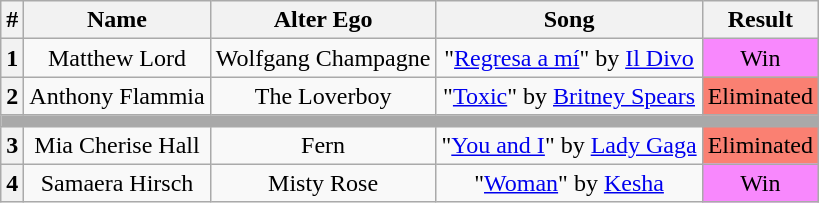<table class="wikitable plainrowheaders" style="text-align: center;">
<tr>
<th>#</th>
<th>Name</th>
<th>Alter Ego</th>
<th>Song</th>
<th>Result</th>
</tr>
<tr>
<th>1</th>
<td>Matthew Lord</td>
<td>Wolfgang Champagne</td>
<td>"<a href='#'>Regresa a mí</a>" by <a href='#'>Il Divo</a></td>
<td bgcolor="#F888FD">Win</td>
</tr>
<tr>
<th>2</th>
<td>Anthony Flammia</td>
<td>The Loverboy</td>
<td>"<a href='#'>Toxic</a>" by <a href='#'>Britney Spears</a></td>
<td bgcolor=salmon>Eliminated</td>
</tr>
<tr>
<td colspan="6" style="background:darkgray"></td>
</tr>
<tr>
<th>3</th>
<td>Mia Cherise Hall</td>
<td>Fern</td>
<td>"<a href='#'>You and I</a>" by <a href='#'>Lady Gaga</a></td>
<td bgcolor=salmon>Eliminated</td>
</tr>
<tr>
<th>4</th>
<td>Samaera Hirsch</td>
<td>Misty Rose</td>
<td>"<a href='#'>Woman</a>" by <a href='#'>Kesha</a></td>
<td bgcolor="#F888FD">Win</td>
</tr>
</table>
